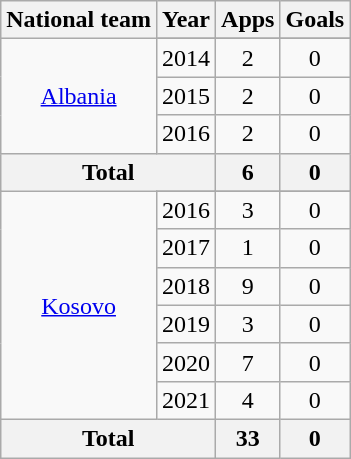<table class="wikitable" style="text-align:center">
<tr>
<th>National team</th>
<th>Year</th>
<th>Apps</th>
<th>Goals</th>
</tr>
<tr>
<td rowspan="4"><a href='#'>Albania</a></td>
</tr>
<tr>
<td>2014</td>
<td>2</td>
<td>0</td>
</tr>
<tr>
<td>2015</td>
<td>2</td>
<td>0</td>
</tr>
<tr>
<td>2016</td>
<td>2</td>
<td>0</td>
</tr>
<tr>
<th colspan="2">Total</th>
<th>6</th>
<th>0</th>
</tr>
<tr>
<td rowspan="7"><a href='#'>Kosovo</a></td>
</tr>
<tr>
<td>2016</td>
<td>3</td>
<td>0</td>
</tr>
<tr>
<td>2017</td>
<td>1</td>
<td>0</td>
</tr>
<tr>
<td>2018</td>
<td>9</td>
<td>0</td>
</tr>
<tr>
<td>2019</td>
<td>3</td>
<td>0</td>
</tr>
<tr>
<td>2020</td>
<td>7</td>
<td>0</td>
</tr>
<tr>
<td>2021</td>
<td>4</td>
<td>0</td>
</tr>
<tr>
<th colspan="2">Total</th>
<th>33</th>
<th>0</th>
</tr>
</table>
